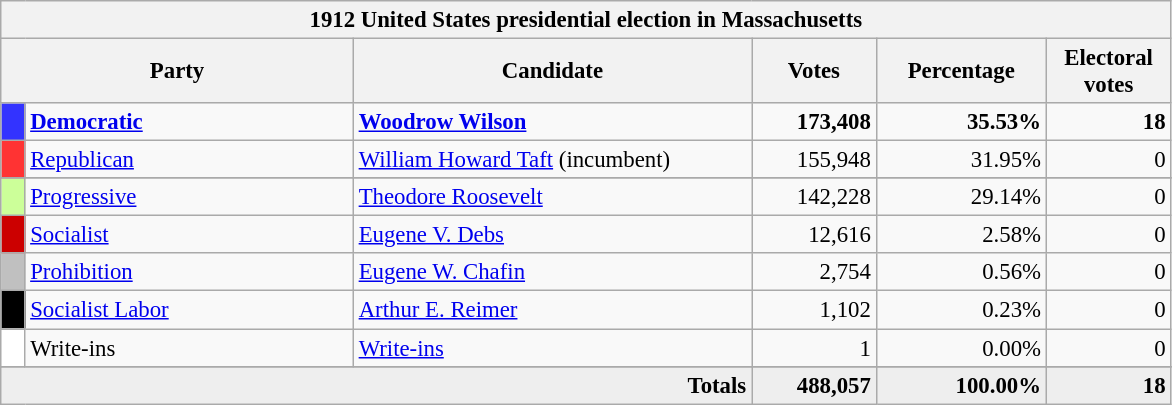<table class="wikitable" style="font-size: 95%;">
<tr>
<th colspan="6">1912 United States presidential election in Massachusetts</th>
</tr>
<tr>
<th colspan="2" style="width: 15em">Party</th>
<th style="width: 17em">Candidate</th>
<th style="width: 5em">Votes</th>
<th style="width: 7em">Percentage</th>
<th style="width: 5em">Electoral votes</th>
</tr>
<tr>
<th style="background-color:#3333FF; width: 3px"></th>
<td style="width: 130px"><strong><a href='#'>Democratic</a></strong></td>
<td><strong><a href='#'>Woodrow Wilson</a></strong></td>
<td align="right"><strong>173,408</strong></td>
<td align="right"><strong>35.53%</strong></td>
<td align="right"><strong>18</strong></td>
</tr>
<tr>
<th style="background-color:#FF3333; width: 3px"></th>
<td style="width: 130px"><a href='#'>Republican</a></td>
<td><a href='#'>William Howard Taft</a> (incumbent)</td>
<td align="right">155,948</td>
<td align="right">31.95%</td>
<td align="right">0</td>
</tr>
<tr>
</tr>
<tr>
<th style="background-color:#CCFF99; width: 3px"></th>
<td style="width: 130px"><a href='#'>Progressive</a></td>
<td><a href='#'>Theodore Roosevelt</a></td>
<td align="right">142,228</td>
<td align="right">29.14%</td>
<td align="right">0</td>
</tr>
<tr>
<th style="background-color:#CC0000; width: 3px"></th>
<td style="width: 130px"><a href='#'>Socialist</a></td>
<td><a href='#'>Eugene V. Debs</a></td>
<td align="right">12,616</td>
<td align="right">2.58%</td>
<td align="right">0</td>
</tr>
<tr>
<th style="background-color:#C0C0C0; width: 3px"></th>
<td style="width: 130px"><a href='#'>Prohibition</a></td>
<td><a href='#'>Eugene W. Chafin</a></td>
<td align="right">2,754</td>
<td align="right">0.56%</td>
<td align="right">0</td>
</tr>
<tr>
<th style="background-color:#000000; width: 3px"></th>
<td style="width: 130px"><a href='#'>Socialist Labor</a></td>
<td><a href='#'>Arthur E. Reimer</a></td>
<td align="right">1,102</td>
<td align="right">0.23%</td>
<td align="right">0</td>
</tr>
<tr>
<th style="background-color:#FFFFFF; width: 3px"></th>
<td style="width: 130px">Write-ins</td>
<td><a href='#'>Write-ins</a></td>
<td align="right">1</td>
<td align="right">0.00%</td>
<td align="right">0</td>
</tr>
<tr>
</tr>
<tr bgcolor="#EEEEEE">
<td colspan="3" align="right"><strong>Totals</strong></td>
<td align="right"><strong>488,057</strong></td>
<td align="right"><strong>100.00%</strong></td>
<td align="right"><strong>18</strong></td>
</tr>
</table>
